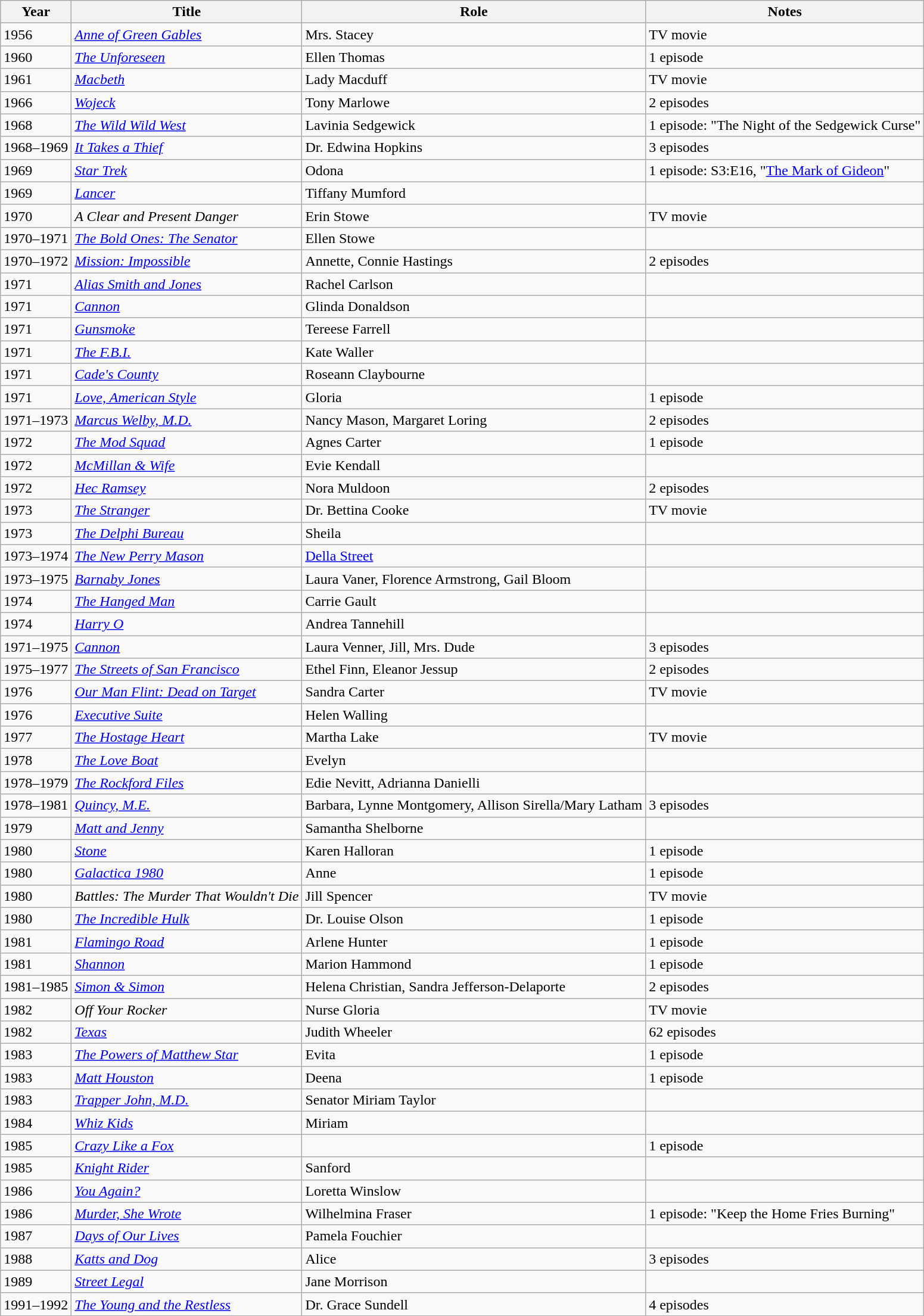<table class="wikitable sortable">
<tr>
<th>Year</th>
<th>Title</th>
<th>Role</th>
<th class="unsortable">Notes</th>
</tr>
<tr>
<td>1956</td>
<td><em><a href='#'>Anne of Green Gables</a></em></td>
<td>Mrs. Stacey</td>
<td>TV movie</td>
</tr>
<tr>
<td>1960</td>
<td data-sort-value="Unforeseen, The"><em><a href='#'>The Unforeseen</a></em></td>
<td>Ellen Thomas</td>
<td>1 episode</td>
</tr>
<tr>
<td>1961</td>
<td><em><a href='#'>Macbeth</a></em></td>
<td>Lady Macduff</td>
<td>TV movie</td>
</tr>
<tr>
<td>1966</td>
<td><em><a href='#'>Wojeck</a></em></td>
<td>Tony Marlowe</td>
<td>2 episodes</td>
</tr>
<tr>
<td>1968</td>
<td data-sort-value="Wild Wild West, The"><em><a href='#'>The Wild Wild West</a></em></td>
<td>Lavinia Sedgewick</td>
<td>1 episode: "The Night of the Sedgewick Curse"</td>
</tr>
<tr>
<td>1968–1969</td>
<td><em><a href='#'>It Takes a Thief</a></em></td>
<td>Dr. Edwina Hopkins</td>
<td>3 episodes</td>
</tr>
<tr>
<td>1969</td>
<td><em><a href='#'>Star Trek</a></em></td>
<td>Odona</td>
<td>1 episode: S3:E16, "<a href='#'>The Mark of Gideon</a>"</td>
</tr>
<tr>
<td>1969</td>
<td><em><a href='#'>Lancer</a></em></td>
<td>Tiffany Mumford</td>
<td></td>
</tr>
<tr>
<td>1970</td>
<td data-sort-value="Clear and Present Danger, A"><em>A Clear and Present Danger</em></td>
<td>Erin Stowe</td>
<td>TV movie</td>
</tr>
<tr>
<td>1970–1971</td>
<td data-sort-value="Bold Ones: The Senator, The"><em><a href='#'>The Bold Ones: The Senator</a></em></td>
<td>Ellen Stowe</td>
<td></td>
</tr>
<tr>
<td>1970–1972</td>
<td><em><a href='#'>Mission: Impossible</a></em></td>
<td>Annette, Connie Hastings</td>
<td>2 episodes</td>
</tr>
<tr>
<td>1971</td>
<td><em><a href='#'>Alias Smith and Jones</a></em></td>
<td>Rachel Carlson</td>
<td></td>
</tr>
<tr>
<td>1971</td>
<td><em><a href='#'>Cannon</a></em></td>
<td>Glinda Donaldson</td>
<td></td>
</tr>
<tr>
<td>1971</td>
<td><em><a href='#'>Gunsmoke</a></em></td>
<td>Tereese Farrell</td>
<td></td>
</tr>
<tr>
<td>1971</td>
<td data-sort-value="F.B.I., The"><em><a href='#'>The F.B.I.</a></em></td>
<td>Kate Waller</td>
<td></td>
</tr>
<tr>
<td>1971</td>
<td><em><a href='#'>Cade's County</a></em></td>
<td>Roseann Claybourne</td>
<td></td>
</tr>
<tr>
<td>1971</td>
<td><em><a href='#'>Love, American Style</a></em></td>
<td>Gloria</td>
<td>1 episode</td>
</tr>
<tr>
<td>1971–1973</td>
<td><em><a href='#'>Marcus Welby, M.D.</a></em></td>
<td>Nancy Mason, Margaret Loring</td>
<td>2 episodes</td>
</tr>
<tr>
<td>1972</td>
<td data-sort-value="Mod Squad, The"><em><a href='#'>The Mod Squad</a></em></td>
<td>Agnes Carter</td>
<td>1 episode</td>
</tr>
<tr>
<td>1972</td>
<td><em><a href='#'>McMillan & Wife</a></em></td>
<td>Evie Kendall</td>
<td></td>
</tr>
<tr>
<td>1972</td>
<td><em><a href='#'>Hec Ramsey</a></em></td>
<td>Nora Muldoon</td>
<td>2 episodes</td>
</tr>
<tr>
<td>1973</td>
<td data-sort-value="Stranger, The"><em><a href='#'>The Stranger</a></em></td>
<td>Dr. Bettina Cooke</td>
<td>TV movie</td>
</tr>
<tr>
<td>1973</td>
<td data-sort-value="Delphi Bureau, The"><em><a href='#'>The Delphi Bureau</a></em></td>
<td>Sheila</td>
<td></td>
</tr>
<tr>
<td>1973–1974</td>
<td data-sort-value="New Perry Mason, The"><em><a href='#'>The New Perry Mason</a></em></td>
<td><a href='#'>Della Street</a></td>
<td></td>
</tr>
<tr>
<td>1973–1975</td>
<td><em><a href='#'>Barnaby Jones</a></em></td>
<td>Laura Vaner, Florence Armstrong, Gail Bloom</td>
<td></td>
</tr>
<tr>
<td>1974</td>
<td data-sort-value="Hanged Man, The"><em><a href='#'>The Hanged Man</a></em></td>
<td>Carrie Gault</td>
<td></td>
</tr>
<tr>
<td>1974</td>
<td><em><a href='#'>Harry O</a></em></td>
<td>Andrea Tannehill</td>
<td></td>
</tr>
<tr>
<td>1971–1975</td>
<td><em><a href='#'>Cannon</a></em></td>
<td>Laura Venner, Jill, Mrs. Dude</td>
<td>3 episodes</td>
</tr>
<tr>
<td>1975–1977</td>
<td data-sort-value="Streets of San Francisco, The"><em><a href='#'>The Streets of San Francisco</a></em></td>
<td>Ethel Finn, Eleanor Jessup</td>
<td>2 episodes</td>
</tr>
<tr>
<td>1976</td>
<td><em><a href='#'>Our Man Flint: Dead on Target</a></em></td>
<td>Sandra Carter</td>
<td>TV movie</td>
</tr>
<tr>
<td>1976</td>
<td><em><a href='#'>Executive Suite</a></em></td>
<td>Helen Walling</td>
<td></td>
</tr>
<tr>
<td>1977</td>
<td data-sort-value="Hostage Heart, The"><em><a href='#'>The Hostage Heart</a></em></td>
<td>Martha Lake</td>
<td>TV movie</td>
</tr>
<tr>
<td>1978</td>
<td data-sort-value="Love Boat, The"><em><a href='#'>The Love Boat</a></em></td>
<td>Evelyn</td>
<td></td>
</tr>
<tr>
<td>1978–1979</td>
<td data-sort-value="Rockford Files, The"><em><a href='#'>The Rockford Files</a></em></td>
<td>Edie Nevitt, Adrianna Danielli</td>
<td></td>
</tr>
<tr>
<td>1978–1981</td>
<td><em><a href='#'>Quincy, M.E.</a></em></td>
<td>Barbara, Lynne Montgomery, Allison Sirella/Mary Latham</td>
<td>3 episodes</td>
</tr>
<tr>
<td>1979</td>
<td><em><a href='#'>Matt and Jenny</a></em></td>
<td>Samantha Shelborne</td>
<td></td>
</tr>
<tr>
<td>1980</td>
<td><em><a href='#'>Stone</a></em></td>
<td>Karen Halloran</td>
<td>1 episode</td>
</tr>
<tr>
<td>1980</td>
<td><em><a href='#'>Galactica 1980</a></em></td>
<td>Anne</td>
<td>1 episode</td>
</tr>
<tr>
<td>1980</td>
<td><em>Battles: The Murder That Wouldn't Die</em></td>
<td>Jill Spencer</td>
<td>TV movie</td>
</tr>
<tr>
<td>1980</td>
<td data-sort-value="Incredible Hulk, The"><em><a href='#'>The Incredible Hulk</a></em></td>
<td>Dr. Louise Olson</td>
<td>1 episode</td>
</tr>
<tr>
<td>1981</td>
<td><em><a href='#'>Flamingo Road</a></em></td>
<td>Arlene Hunter</td>
<td>1 episode</td>
</tr>
<tr>
<td>1981</td>
<td><em><a href='#'>Shannon</a></em></td>
<td>Marion Hammond</td>
<td>1 episode</td>
</tr>
<tr>
<td>1981–1985</td>
<td><em><a href='#'>Simon & Simon</a></em></td>
<td>Helena Christian, Sandra Jefferson-Delaporte</td>
<td>2 episodes</td>
</tr>
<tr>
<td>1982</td>
<td><em>Off Your Rocker</em></td>
<td>Nurse Gloria</td>
<td>TV movie</td>
</tr>
<tr>
<td>1982</td>
<td><em><a href='#'>Texas</a></em></td>
<td>Judith Wheeler</td>
<td>62 episodes</td>
</tr>
<tr>
<td>1983</td>
<td data-sort-value="Powers of Matthew Star, The"><em><a href='#'>The Powers of Matthew Star</a></em></td>
<td>Evita</td>
<td>1 episode</td>
</tr>
<tr>
<td>1983</td>
<td><em><a href='#'>Matt Houston</a></em></td>
<td>Deena</td>
<td>1 episode</td>
</tr>
<tr>
<td>1983</td>
<td><em><a href='#'>Trapper John, M.D.</a></em></td>
<td>Senator Miriam Taylor</td>
<td></td>
</tr>
<tr>
<td>1984</td>
<td><em><a href='#'>Whiz Kids</a></em></td>
<td>Miriam</td>
<td></td>
</tr>
<tr>
<td>1985</td>
<td><em><a href='#'>Crazy Like a Fox</a></em></td>
<td></td>
<td>1 episode</td>
</tr>
<tr>
<td>1985</td>
<td><em><a href='#'>Knight Rider</a></em></td>
<td>Sanford</td>
<td></td>
</tr>
<tr>
<td>1986</td>
<td><em><a href='#'>You Again?</a></em></td>
<td>Loretta Winslow</td>
<td></td>
</tr>
<tr>
<td>1986</td>
<td><em><a href='#'>Murder, She Wrote</a></em></td>
<td>Wilhelmina Fraser</td>
<td>1 episode: "Keep the Home Fries Burning"</td>
</tr>
<tr>
<td>1987</td>
<td><em><a href='#'>Days of Our Lives</a></em></td>
<td>Pamela Fouchier</td>
<td></td>
</tr>
<tr>
<td>1988</td>
<td><em><a href='#'>Katts and Dog</a></em></td>
<td>Alice</td>
<td>3 episodes</td>
</tr>
<tr>
<td>1989</td>
<td><em><a href='#'>Street Legal</a></em></td>
<td>Jane Morrison</td>
<td></td>
</tr>
<tr>
<td>1991–1992</td>
<td data-sort-value="Young and the Restless, The"><em><a href='#'>The Young and the Restless</a></em></td>
<td>Dr. Grace Sundell</td>
<td>4 episodes</td>
</tr>
</table>
